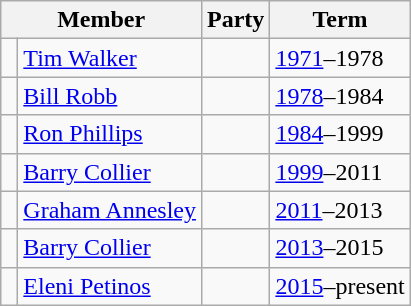<table class="wikitable">
<tr>
<th colspan="2">Member</th>
<th>Party</th>
<th>Term</th>
</tr>
<tr>
<td> </td>
<td><a href='#'>Tim Walker</a></td>
<td></td>
<td><a href='#'>1971</a>–1978</td>
</tr>
<tr>
<td> </td>
<td><a href='#'>Bill Robb</a></td>
<td></td>
<td><a href='#'>1978</a>–1984</td>
</tr>
<tr>
<td> </td>
<td><a href='#'>Ron Phillips</a></td>
<td></td>
<td><a href='#'>1984</a>–1999</td>
</tr>
<tr>
<td> </td>
<td><a href='#'>Barry Collier</a></td>
<td></td>
<td><a href='#'>1999</a>–2011</td>
</tr>
<tr>
<td> </td>
<td><a href='#'>Graham Annesley</a></td>
<td></td>
<td><a href='#'>2011</a>–2013</td>
</tr>
<tr>
<td> </td>
<td><a href='#'>Barry Collier</a></td>
<td></td>
<td><a href='#'>2013</a>–2015</td>
</tr>
<tr>
<td> </td>
<td><a href='#'>Eleni Petinos</a></td>
<td></td>
<td><a href='#'>2015</a>–present</td>
</tr>
</table>
